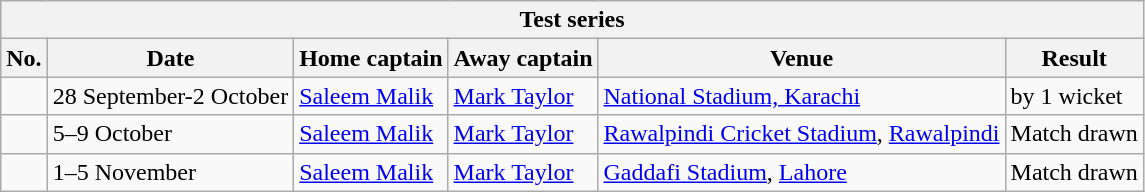<table class="wikitable">
<tr>
<th colspan="9">Test series</th>
</tr>
<tr>
<th>No.</th>
<th>Date</th>
<th>Home captain</th>
<th>Away captain</th>
<th>Venue</th>
<th>Result</th>
</tr>
<tr>
<td></td>
<td>28 September-2 October</td>
<td><a href='#'>Saleem Malik</a></td>
<td><a href='#'>Mark Taylor</a></td>
<td><a href='#'>National Stadium, Karachi</a></td>
<td> by 1 wicket</td>
</tr>
<tr>
<td></td>
<td>5–9 October</td>
<td><a href='#'>Saleem Malik</a></td>
<td><a href='#'>Mark Taylor</a></td>
<td><a href='#'>Rawalpindi Cricket Stadium</a>, <a href='#'>Rawalpindi</a></td>
<td>Match drawn</td>
</tr>
<tr>
<td></td>
<td>1–5 November</td>
<td><a href='#'>Saleem Malik</a></td>
<td><a href='#'>Mark Taylor</a></td>
<td><a href='#'>Gaddafi Stadium</a>, <a href='#'>Lahore</a></td>
<td>Match drawn</td>
</tr>
</table>
